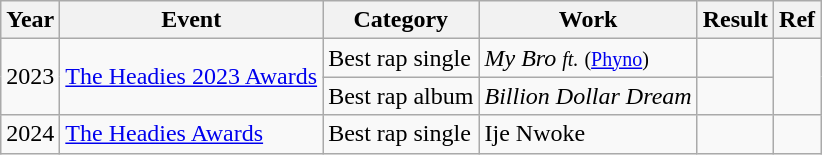<table class="wikitable">
<tr>
<th>Year</th>
<th>Event</th>
<th>Category</th>
<th>Work</th>
<th>Result</th>
<th>Ref</th>
</tr>
<tr>
<td rowspan="2">2023</td>
<td rowspan="2"><a href='#'>The Headies 2023 Awards</a></td>
<td>Best rap single</td>
<td><em>My Bro <small>ft.</small></em> <small>(<a href='#'>Phyno</a>)</small></td>
<td></td>
<td rowspan="2"></td>
</tr>
<tr>
<td>Best rap album</td>
<td><em>Billion Dollar Dream</em></td>
<td></td>
</tr>
<tr>
<td>2024</td>
<td><a href='#'>The Headies Awards</a></td>
<td>Best rap single</td>
<td>Ije Nwoke</td>
<td></td>
<td></td>
</tr>
</table>
